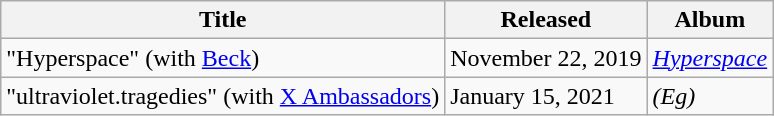<table class="wikitable">
<tr>
<th>Title</th>
<th>Released</th>
<th>Album</th>
</tr>
<tr>
<td>"Hyperspace" (with <a href='#'>Beck</a>)</td>
<td>November 22, 2019</td>
<td><em><a href='#'>Hyperspace</a></em></td>
</tr>
<tr>
<td>"ultraviolet.tragedies" (with <a href='#'>X Ambassadors</a>)</td>
<td>January 15, 2021</td>
<td><em>(Eg)</em></td>
</tr>
</table>
